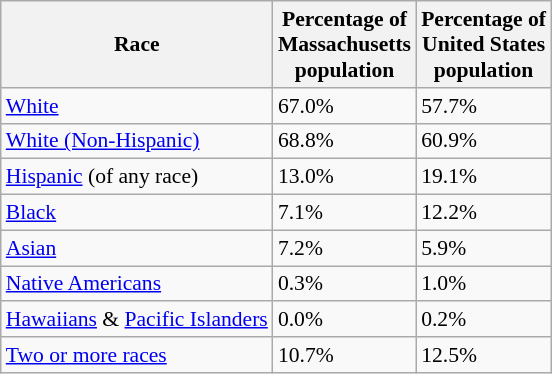<table class="wikitable sortable collapsible" style="font-size: 90%;">
<tr>
<th>Race</th>
<th>Percentage of<br>Massachusetts<br>population</th>
<th>Percentage of<br>United States<br>population</th>
</tr>
<tr>
<td><a href='#'>White</a></td>
<td>67.0%</td>
<td>57.7%</td>
</tr>
<tr>
<td><a href='#'>White (Non-Hispanic)</a></td>
<td>68.8%</td>
<td>60.9%</td>
</tr>
<tr>
<td><a href='#'>Hispanic</a> (of any race)</td>
<td>13.0%</td>
<td>19.1%</td>
</tr>
<tr>
<td><a href='#'>Black</a></td>
<td>7.1%</td>
<td>12.2%</td>
</tr>
<tr>
<td><a href='#'>Asian</a></td>
<td>7.2%</td>
<td>5.9%</td>
</tr>
<tr>
<td><a href='#'>Native Americans</a></td>
<td>0.3%</td>
<td>1.0%</td>
</tr>
<tr>
<td><a href='#'>Hawaiians</a> & <a href='#'>Pacific Islanders</a></td>
<td>0.0%</td>
<td>0.2%</td>
</tr>
<tr>
<td><a href='#'>Two or more races</a></td>
<td>10.7%</td>
<td>12.5%</td>
</tr>
</table>
